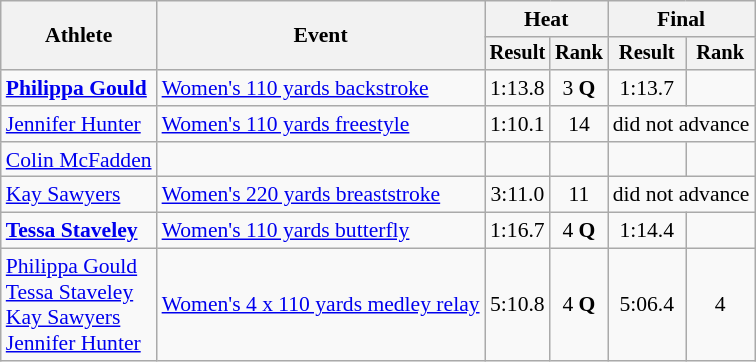<table class=wikitable style=font-size:90%>
<tr>
<th rowspan=2>Athlete</th>
<th rowspan=2>Event</th>
<th colspan=2>Heat</th>
<th colspan=2>Final</th>
</tr>
<tr style=font-size:95%>
<th>Result</th>
<th>Rank</th>
<th>Result</th>
<th>Rank</th>
</tr>
<tr align=center>
<td align=left><strong><a href='#'>Philippa Gould</a></strong></td>
<td align=left><a href='#'>Women's 110 yards backstroke</a></td>
<td>1:13.8</td>
<td>3 <strong>Q</strong></td>
<td>1:13.7</td>
<td></td>
</tr>
<tr align=center>
<td align=left><a href='#'>Jennifer Hunter</a></td>
<td align=left><a href='#'>Women's 110 yards freestyle</a></td>
<td>1:10.1</td>
<td>14</td>
<td colspan=2>did not advance</td>
</tr>
<tr align=center>
<td align=left><a href='#'>Colin McFadden</a></td>
<td align=left></td>
<td></td>
<td></td>
<td></td>
<td></td>
</tr>
<tr align=center>
<td align=left><a href='#'>Kay Sawyers</a></td>
<td align=left><a href='#'>Women's 220 yards breaststroke</a></td>
<td>3:11.0</td>
<td>11</td>
<td colspan=2>did not advance</td>
</tr>
<tr align=center>
<td align=left><strong><a href='#'>Tessa Staveley</a></strong></td>
<td align=left><a href='#'>Women's 110 yards butterfly</a></td>
<td>1:16.7</td>
<td>4 <strong>Q</strong></td>
<td>1:14.4</td>
<td></td>
</tr>
<tr align=center>
<td align=left><a href='#'>Philippa Gould</a><br><a href='#'>Tessa Staveley</a><br><a href='#'>Kay Sawyers</a><br><a href='#'>Jennifer Hunter</a></td>
<td align=left><a href='#'>Women's 4 x 110 yards medley relay</a></td>
<td>5:10.8</td>
<td>4 <strong>Q</strong></td>
<td>5:06.4</td>
<td>4</td>
</tr>
</table>
